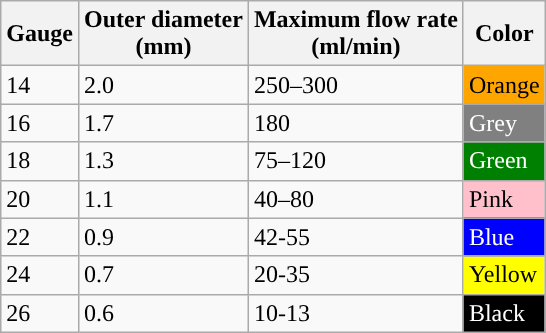<table class="wikitable">
<tr>
<th>Gauge</th>
<th>Outer diameter <br>(mm)</th>
<th>Maximum flow rate <br>(ml/min)</th>
<th>Color</th>
</tr>
<tr>
<td>14</td>
<td>2.0</td>
<td>250–300</td>
<td style="background: Orange;">Orange</td>
</tr>
<tr>
<td>16</td>
<td>1.7</td>
<td>180</td>
<td style="background: Gray; color: white">Grey</td>
</tr>
<tr>
<td>18</td>
<td>1.3</td>
<td>75–120</td>
<td style="background: Green; color: white">Green</td>
</tr>
<tr>
<td>20</td>
<td>1.1</td>
<td>40–80</td>
<td style="background: Pink">Pink</td>
</tr>
<tr>
<td>22</td>
<td>0.9</td>
<td>42-55</td>
<td style="background: Blue; color: white">Blue</td>
</tr>
<tr>
<td>24</td>
<td>0.7</td>
<td>20-35</td>
<td style="background: Yellow">Yellow</td>
</tr>
<tr>
<td>26</td>
<td>0.6</td>
<td>10-13</td>
<td style="background: Black; color: white">Black</td>
</tr>
</table>
